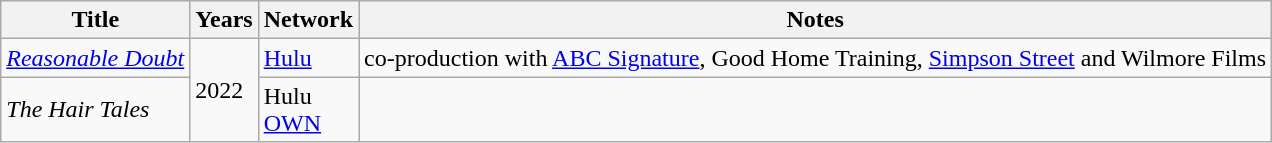<table class="wikitable sortable">
<tr>
<th>Title</th>
<th>Years</th>
<th>Network</th>
<th>Notes</th>
</tr>
<tr>
<td><em><a href='#'>Reasonable Doubt</a></em></td>
<td rowspan="2">2022</td>
<td><a href='#'>Hulu</a></td>
<td>co-production with <a href='#'>ABC Signature</a>, Good Home Training, <a href='#'>Simpson Street</a> and Wilmore Films</td>
</tr>
<tr>
<td><em>The Hair Tales</em></td>
<td>Hulu<br><a href='#'>OWN</a></td>
<td></td>
</tr>
</table>
